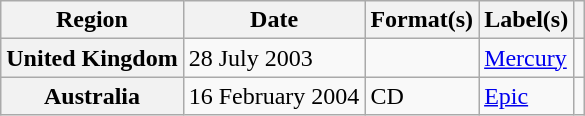<table class="wikitable plainrowheaders">
<tr>
<th scope="col">Region</th>
<th scope="col">Date</th>
<th scope="col">Format(s)</th>
<th scope="col">Label(s)</th>
<th scope="col"></th>
</tr>
<tr>
<th scope="row">United Kingdom</th>
<td>28 July 2003</td>
<td></td>
<td><a href='#'>Mercury</a></td>
<td></td>
</tr>
<tr>
<th scope="row">Australia</th>
<td>16 February 2004</td>
<td>CD</td>
<td><a href='#'>Epic</a></td>
<td></td>
</tr>
</table>
